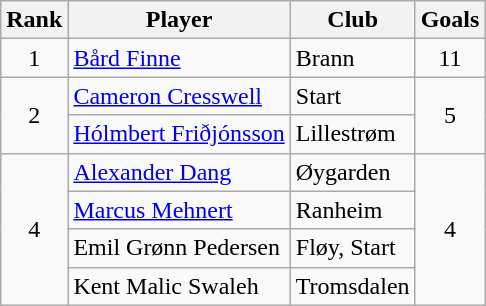<table class="wikitable" style="text-align:center">
<tr>
<th>Rank</th>
<th>Player</th>
<th>Club</th>
<th>Goals</th>
</tr>
<tr>
<td rowspan="1">1</td>
<td align=left> <a href='#'>Bård Finne</a></td>
<td align=left>Brann</td>
<td rowspan="1">11</td>
</tr>
<tr>
<td rowspan="2">2</td>
<td align=left> <a href='#'>Cameron Cresswell</a></td>
<td align=left>Start</td>
<td rowspan="2">5</td>
</tr>
<tr>
<td align=left> <a href='#'>Hólmbert Friðjónsson</a></td>
<td align=left>Lillestrøm</td>
</tr>
<tr>
<td rowspan="4">4</td>
<td align=left> <a href='#'>Alexander Dang</a></td>
<td align=left>Øygarden</td>
<td rowspan="4">4</td>
</tr>
<tr>
<td align=left> <a href='#'>Marcus Mehnert</a></td>
<td align=left>Ranheim</td>
</tr>
<tr>
<td align=left> Emil Grønn Pedersen</td>
<td align=left>Fløy, Start</td>
</tr>
<tr>
<td align=left> Kent Malic Swaleh</td>
<td align=left>Tromsdalen</td>
</tr>
</table>
